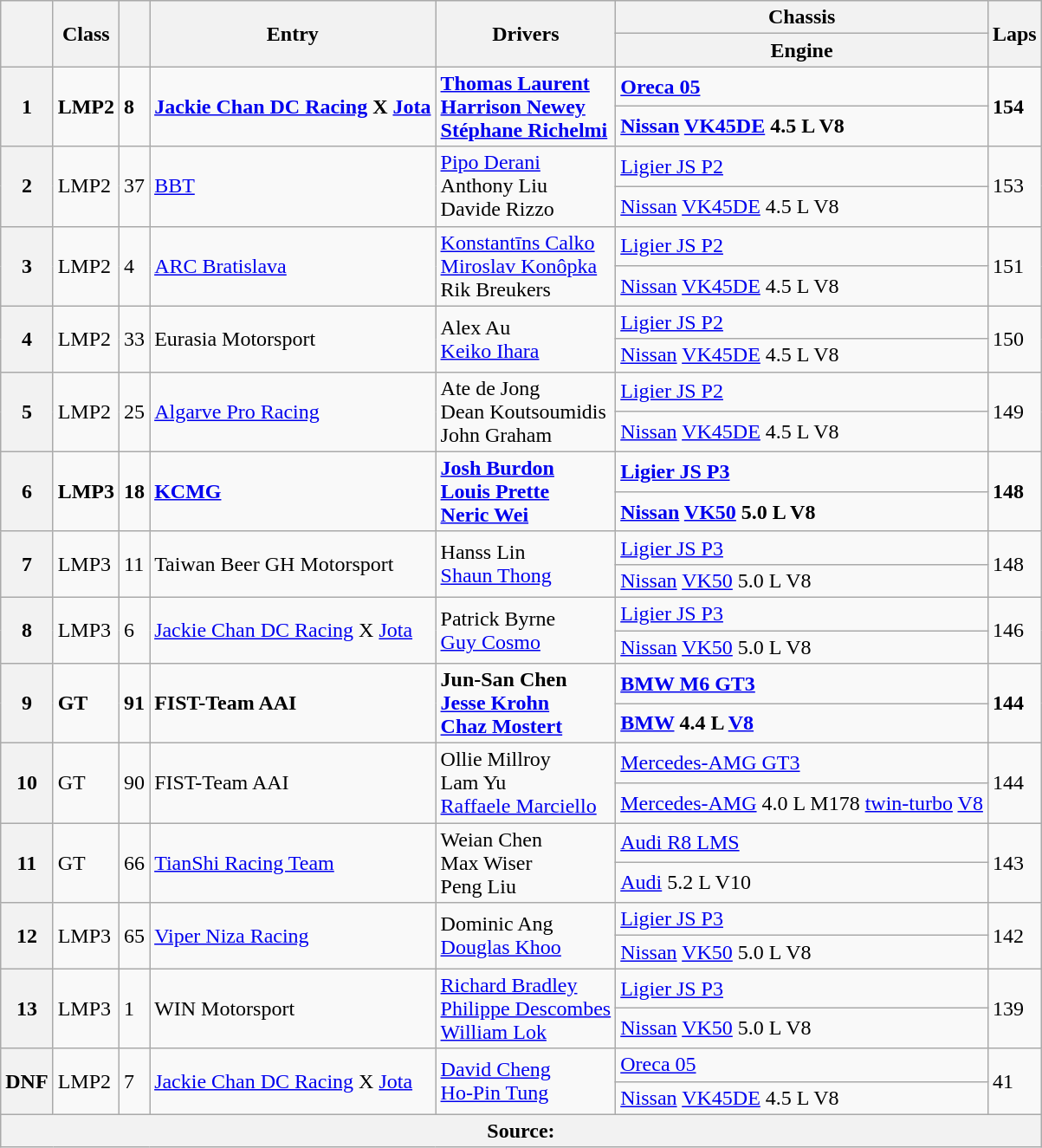<table class="wikitable">
<tr>
<th rowspan="2"></th>
<th rowspan="2">Class</th>
<th rowspan="2"></th>
<th rowspan="2">Entry</th>
<th rowspan="2">Drivers</th>
<th>Chassis</th>
<th rowspan="2">Laps</th>
</tr>
<tr>
<th>Engine</th>
</tr>
<tr>
<th rowspan="2">1</th>
<td rowspan="2"><strong>LMP2</strong></td>
<td rowspan="2"><strong>8</strong></td>
<td rowspan="2"><strong> <a href='#'>Jackie Chan DC Racing</a> X <a href='#'>Jota</a></strong></td>
<td rowspan="2"><strong> <a href='#'>Thomas Laurent</a></strong><br><strong> <a href='#'>Harrison Newey</a></strong><br><strong> <a href='#'>Stéphane Richelmi</a></strong></td>
<td><strong><a href='#'>Oreca 05</a></strong></td>
<td rowspan="2"><strong>154</strong></td>
</tr>
<tr>
<td><strong><a href='#'>Nissan</a> <a href='#'>VK45DE</a> 4.5 L V8</strong></td>
</tr>
<tr>
<th rowspan="2">2</th>
<td rowspan="2">LMP2</td>
<td rowspan="2">37</td>
<td rowspan="2"> <a href='#'>BBT</a></td>
<td rowspan="2"> <a href='#'>Pipo Derani</a><br> Anthony Liu<br> Davide Rizzo</td>
<td><a href='#'>Ligier JS P2</a></td>
<td rowspan="2">153</td>
</tr>
<tr>
<td><a href='#'>Nissan</a> <a href='#'>VK45DE</a> 4.5 L V8</td>
</tr>
<tr>
<th rowspan="2">3</th>
<td rowspan="2">LMP2</td>
<td rowspan="2">4</td>
<td rowspan="2"> <a href='#'>ARC Bratislava</a></td>
<td rowspan="2"> <a href='#'>Konstantīns Calko</a><br> <a href='#'>Miroslav Konôpka</a><br> Rik Breukers</td>
<td><a href='#'>Ligier JS P2</a></td>
<td rowspan="2">151</td>
</tr>
<tr>
<td><a href='#'>Nissan</a> <a href='#'>VK45DE</a> 4.5 L V8</td>
</tr>
<tr>
<th rowspan="2">4</th>
<td rowspan="2">LMP2</td>
<td rowspan="2">33</td>
<td rowspan="2"> Eurasia Motorsport</td>
<td rowspan="2"> Alex Au<br><a href='#'>Keiko Ihara</a></td>
<td><a href='#'>Ligier JS P2</a></td>
<td rowspan="2">150</td>
</tr>
<tr>
<td><a href='#'>Nissan</a> <a href='#'>VK45DE</a> 4.5 L V8</td>
</tr>
<tr>
<th rowspan="2">5</th>
<td rowspan="2">LMP2</td>
<td rowspan="2">25</td>
<td rowspan="2"> <a href='#'>Algarve Pro Racing</a></td>
<td rowspan="2"> Ate de Jong<br> Dean Koutsoumidis<br> John Graham</td>
<td><a href='#'>Ligier JS P2</a></td>
<td rowspan="2">149</td>
</tr>
<tr>
<td><a href='#'>Nissan</a> <a href='#'>VK45DE</a> 4.5 L V8</td>
</tr>
<tr>
<th rowspan="2">6</th>
<td rowspan="2"><strong>LMP3</strong></td>
<td rowspan="2"><strong>18</strong></td>
<td rowspan="2"><strong> <a href='#'>KCMG</a></strong></td>
<td rowspan="2"><strong> <a href='#'>Josh Burdon</a></strong><br><strong> <a href='#'>Louis Prette</a></strong><br><strong> <a href='#'>Neric Wei</a></strong></td>
<td><strong><a href='#'>Ligier JS P3</a></strong></td>
<td rowspan="2"><strong>148</strong></td>
</tr>
<tr>
<td><strong><a href='#'>Nissan</a> <a href='#'>VK50</a> 5.0 L V8</strong></td>
</tr>
<tr>
<th rowspan="2">7</th>
<td rowspan="2">LMP3</td>
<td rowspan="2">11</td>
<td rowspan="2"> Taiwan Beer GH Motorsport</td>
<td rowspan="2"> Hanss Lin<br> <a href='#'>Shaun Thong</a></td>
<td><a href='#'>Ligier JS P3</a></td>
<td rowspan="2">148</td>
</tr>
<tr>
<td><a href='#'>Nissan</a> <a href='#'>VK50</a> 5.0 L V8</td>
</tr>
<tr>
<th rowspan="2">8</th>
<td rowspan="2">LMP3</td>
<td rowspan="2">6</td>
<td rowspan="2"> <a href='#'>Jackie Chan DC Racing</a> X <a href='#'>Jota</a></td>
<td rowspan="2"> Patrick Byrne<br> <a href='#'>Guy Cosmo</a></td>
<td><a href='#'>Ligier JS P3</a></td>
<td rowspan="2">146</td>
</tr>
<tr>
<td><a href='#'>Nissan</a> <a href='#'>VK50</a> 5.0 L V8</td>
</tr>
<tr>
<th rowspan="2">9</th>
<td rowspan="2"><strong>GT</strong></td>
<td rowspan="2"><strong>91</strong></td>
<td rowspan="2"><strong> FIST-Team AAI</strong></td>
<td rowspan="2"><strong> Jun-San Chen</strong><br><strong> <a href='#'>Jesse Krohn</a></strong><br><strong> <a href='#'>Chaz Mostert</a></strong></td>
<td><a href='#'><strong>BMW M6 GT3</strong></a></td>
<td rowspan="2"><strong>144</strong></td>
</tr>
<tr>
<td><strong><a href='#'>BMW</a> 4.4 L <a href='#'>V8</a></strong></td>
</tr>
<tr>
<th rowspan="2">10</th>
<td rowspan="2">GT</td>
<td rowspan="2">90</td>
<td rowspan="2"> FIST-Team AAI</td>
<td rowspan="2"> Ollie Millroy<br> Lam Yu<br> <a href='#'>Raffaele Marciello</a></td>
<td><a href='#'>Mercedes-AMG GT3</a></td>
<td rowspan="2">144</td>
</tr>
<tr>
<td><a href='#'>Mercedes-AMG</a> 4.0 L M178 <a href='#'>twin-turbo</a> <a href='#'>V8</a></td>
</tr>
<tr>
<th rowspan="2">11</th>
<td rowspan="2">GT</td>
<td rowspan="2">66</td>
<td rowspan="2"> <a href='#'>TianShi Racing Team</a></td>
<td rowspan="2"> Weian Chen<br> Max Wiser<br> Peng Liu</td>
<td><a href='#'>Audi R8 LMS</a></td>
<td rowspan="2">143</td>
</tr>
<tr>
<td><a href='#'>Audi</a> 5.2 L V10</td>
</tr>
<tr>
<th rowspan="2">12</th>
<td rowspan="2">LMP3</td>
<td rowspan="2">65</td>
<td rowspan="2"> <a href='#'>Viper Niza Racing</a></td>
<td rowspan="2"> Dominic Ang<br> <a href='#'>Douglas Khoo</a></td>
<td><a href='#'>Ligier JS P3</a></td>
<td rowspan="2">142</td>
</tr>
<tr>
<td><a href='#'>Nissan</a> <a href='#'>VK50</a> 5.0 L V8</td>
</tr>
<tr>
<th rowspan="2">13</th>
<td rowspan="2">LMP3</td>
<td rowspan="2">1</td>
<td rowspan="2"> WIN Motorsport</td>
<td rowspan="2"> <a href='#'>Richard Bradley</a><br> <a href='#'>Philippe Descombes</a><br> <a href='#'>William Lok</a></td>
<td><a href='#'>Ligier JS P3</a></td>
<td rowspan="2">139</td>
</tr>
<tr>
<td><a href='#'>Nissan</a> <a href='#'>VK50</a> 5.0 L V8</td>
</tr>
<tr>
<th rowspan="2">DNF</th>
<td rowspan="2">LMP2</td>
<td rowspan="2">7</td>
<td rowspan="2"> <a href='#'>Jackie Chan DC Racing</a> X <a href='#'>Jota</a></td>
<td rowspan="2"> <a href='#'>David Cheng</a><br> <a href='#'>Ho-Pin Tung</a></td>
<td><a href='#'>Oreca 05</a></td>
<td rowspan="2">41</td>
</tr>
<tr>
<td><a href='#'>Nissan</a> <a href='#'>VK45DE</a> 4.5 L V8</td>
</tr>
<tr>
<th colspan="7">Source:</th>
</tr>
</table>
